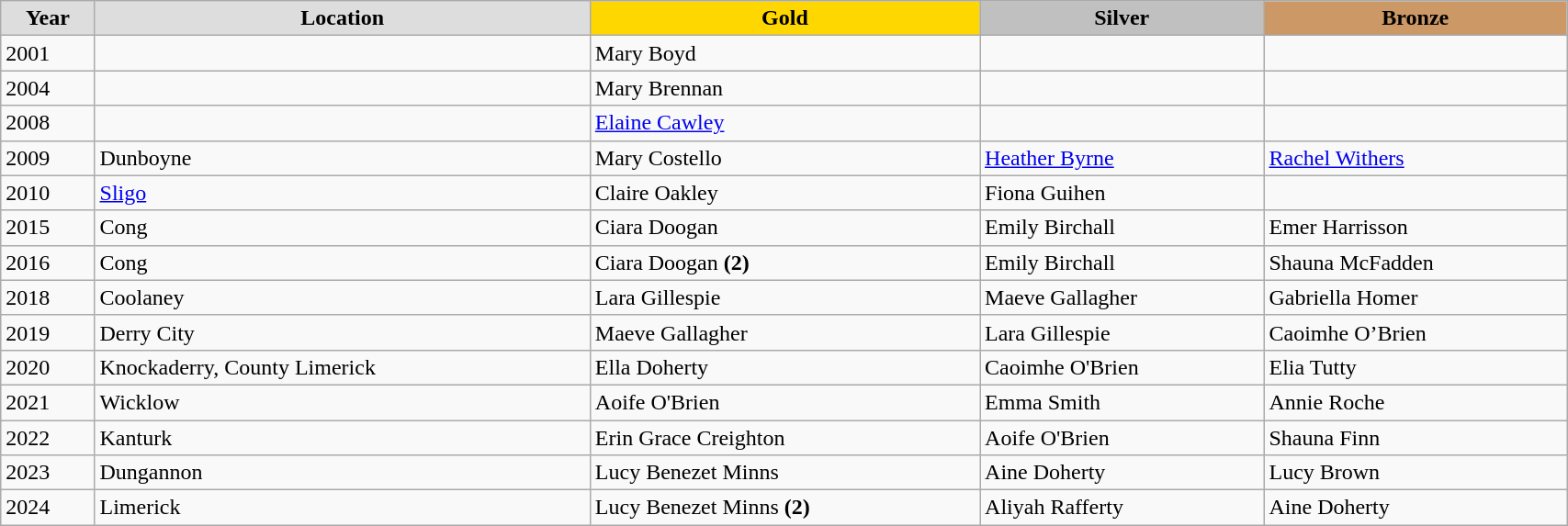<table class="wikitable" style="width: 90%; text-align:left;">
<tr>
<td style="background:#DDDDDD; font-weight:bold; text-align:center;">Year</td>
<td style="background:#DDDDDD; font-weight:bold; text-align:center;">Location</td>
<td style="background:gold; font-weight:bold; text-align:center;">Gold</td>
<td style="background:silver; font-weight:bold; text-align:center;">Silver</td>
<td style="background:#cc9966; font-weight:bold; text-align:center;">Bronze</td>
</tr>
<tr>
<td>2001</td>
<td></td>
<td>Mary Boyd</td>
<td></td>
<td></td>
</tr>
<tr>
<td>2004</td>
<td></td>
<td>Mary Brennan</td>
<td></td>
<td></td>
</tr>
<tr>
<td>2008</td>
<td></td>
<td><a href='#'>Elaine Cawley</a></td>
<td></td>
<td></td>
</tr>
<tr>
<td>2009</td>
<td>Dunboyne</td>
<td>Mary Costello</td>
<td><a href='#'>Heather Byrne</a></td>
<td><a href='#'>Rachel Withers</a></td>
</tr>
<tr>
<td>2010</td>
<td><a href='#'>Sligo</a></td>
<td>Claire Oakley</td>
<td>Fiona Guihen</td>
<td></td>
</tr>
<tr>
<td>2015</td>
<td>Cong</td>
<td>Ciara Doogan</td>
<td>Emily Birchall</td>
<td>Emer Harrisson</td>
</tr>
<tr>
<td>2016</td>
<td>Cong</td>
<td>Ciara Doogan <strong>(2)</strong></td>
<td>Emily Birchall</td>
<td>Shauna McFadden</td>
</tr>
<tr>
<td>2018</td>
<td>Coolaney</td>
<td>Lara Gillespie</td>
<td>Maeve Gallagher</td>
<td>Gabriella Homer</td>
</tr>
<tr>
<td>2019</td>
<td>Derry City</td>
<td>Maeve Gallagher</td>
<td>Lara Gillespie</td>
<td>Caoimhe O’Brien</td>
</tr>
<tr>
<td>2020</td>
<td>Knockaderry, County Limerick</td>
<td>Ella Doherty</td>
<td>Caoimhe O'Brien</td>
<td>Elia Tutty</td>
</tr>
<tr>
<td>2021</td>
<td>Wicklow</td>
<td>Aoife O'Brien</td>
<td>Emma Smith</td>
<td>Annie Roche</td>
</tr>
<tr>
<td>2022</td>
<td>Kanturk</td>
<td>Erin Grace Creighton</td>
<td>Aoife O'Brien</td>
<td>Shauna Finn</td>
</tr>
<tr>
<td>2023</td>
<td>Dungannon</td>
<td>Lucy Benezet Minns</td>
<td>Aine Doherty</td>
<td>Lucy Brown</td>
</tr>
<tr>
<td>2024</td>
<td>Limerick</td>
<td>Lucy Benezet Minns <strong>(2)</strong></td>
<td>Aliyah Rafferty</td>
<td>Aine Doherty</td>
</tr>
</table>
